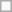<table class=wikitable>
<tr>
<td> </td>
</tr>
</table>
